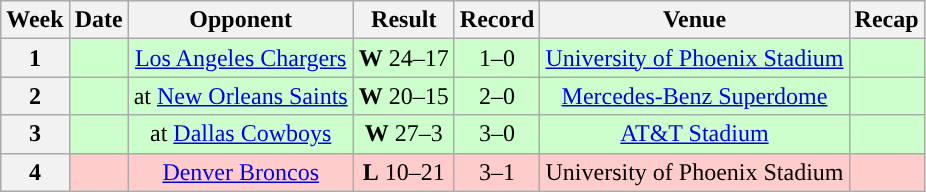<table class="wikitable" style="text-align:center">
<tr>
<th>Week</th>
<th>Date</th>
<th>Opponent</th>
<th>Result</th>
<th>Record</th>
<th>Venue</th>
<th>Recap</th>
</tr>
<tr style="background:#cfc">
<th>1</th>
<td></td>
<td><a href='#'>Los Angeles Chargers</a></td>
<td><strong>W</strong> 24–17</td>
<td>1–0</td>
<td><a href='#'>University of Phoenix Stadium</a></td>
<td></td>
</tr>
<tr style="background:#cfc">
<th>2</th>
<td></td>
<td>at <a href='#'>New Orleans Saints</a></td>
<td><strong>W</strong> 20–15</td>
<td>2–0</td>
<td><a href='#'>Mercedes-Benz Superdome</a></td>
<td></td>
</tr>
<tr style="background:#cfc">
<th>3</th>
<td></td>
<td>at <a href='#'>Dallas Cowboys</a></td>
<td><strong>W</strong> 27–3</td>
<td>3–0</td>
<td><a href='#'>AT&T Stadium</a></td>
<td></td>
</tr>
<tr style="background:#fcc">
<th>4</th>
<td></td>
<td><a href='#'>Denver Broncos</a></td>
<td><strong>L</strong> 10–21</td>
<td>3–1</td>
<td>University of Phoenix Stadium</td>
<td></td>
</tr>
</table>
